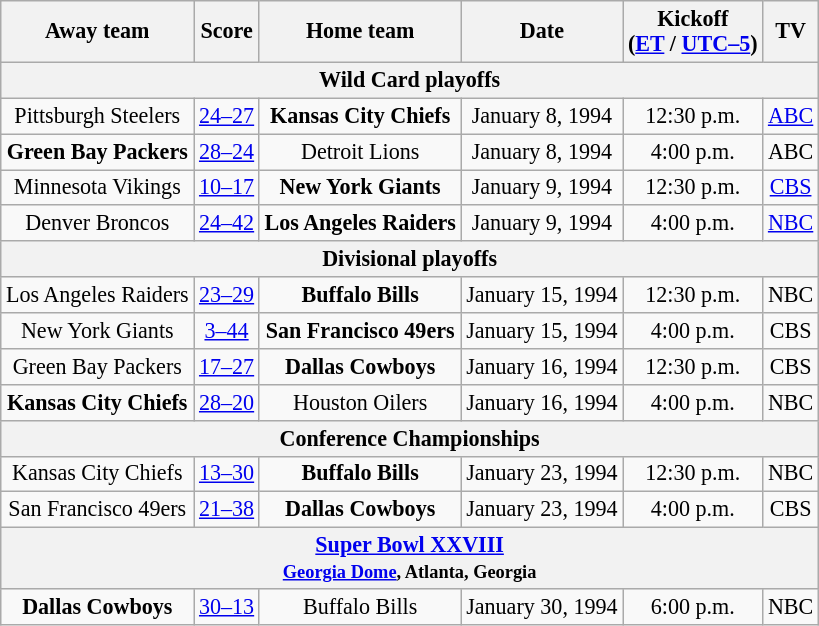<table class="wikitable" style="font-size:92%; text-align:center;">
<tr>
<th>Away team</th>
<th>Score</th>
<th>Home team</th>
<th>Date</th>
<th>Kickoff<br>(<a href='#'>ET</a> / <a href='#'>UTC–5</a>)</th>
<th>TV</th>
</tr>
<tr>
<th colspan="6">Wild Card playoffs</th>
</tr>
<tr>
<td>Pittsburgh Steelers</td>
<td><a href='#'>24–27 </a></td>
<td><strong>Kansas City Chiefs</strong></td>
<td>January 8, 1994</td>
<td>12:30 p.m.</td>
<td><a href='#'>ABC</a></td>
</tr>
<tr>
<td><strong>Green Bay Packers</strong></td>
<td><a href='#'>28–24</a></td>
<td>Detroit Lions</td>
<td>January 8, 1994</td>
<td>4:00 p.m.</td>
<td>ABC</td>
</tr>
<tr>
<td>Minnesota Vikings</td>
<td><a href='#'>10–17</a></td>
<td><strong>New York Giants</strong></td>
<td>January 9, 1994</td>
<td>12:30 p.m.</td>
<td><a href='#'>CBS</a></td>
</tr>
<tr>
<td>Denver Broncos</td>
<td><a href='#'>24–42</a></td>
<td><strong>Los Angeles Raiders</strong></td>
<td>January 9, 1994</td>
<td>4:00 p.m.</td>
<td><a href='#'>NBC</a></td>
</tr>
<tr>
<th colspan="6">Divisional playoffs</th>
</tr>
<tr>
<td>Los Angeles Raiders</td>
<td><a href='#'>23–29</a></td>
<td><strong>Buffalo Bills</strong></td>
<td>January 15, 1994</td>
<td>12:30 p.m.</td>
<td>NBC</td>
</tr>
<tr>
<td>New York Giants</td>
<td><a href='#'>3–44</a></td>
<td><strong>San Francisco 49ers</strong></td>
<td>January 15, 1994</td>
<td>4:00 p.m.</td>
<td>CBS</td>
</tr>
<tr>
<td>Green Bay Packers</td>
<td><a href='#'>17–27</a></td>
<td><strong>Dallas Cowboys</strong></td>
<td>January 16, 1994</td>
<td>12:30 p.m.</td>
<td>CBS</td>
</tr>
<tr>
<td><strong>Kansas City Chiefs</strong></td>
<td><a href='#'>28–20</a></td>
<td>Houston Oilers</td>
<td>January 16, 1994</td>
<td>4:00 p.m.</td>
<td>NBC</td>
</tr>
<tr>
<th colspan="6">Conference Championships</th>
</tr>
<tr>
<td>Kansas City Chiefs</td>
<td><a href='#'>13–30</a></td>
<td><strong>Buffalo Bills</strong></td>
<td>January 23, 1994</td>
<td>12:30 p.m.</td>
<td>NBC</td>
</tr>
<tr>
<td>San Francisco 49ers</td>
<td><a href='#'>21–38</a></td>
<td><strong>Dallas Cowboys</strong></td>
<td>January 23, 1994</td>
<td>4:00 p.m.</td>
<td>CBS</td>
</tr>
<tr>
<th colspan="6"><a href='#'>Super Bowl XXVIII</a><br><small><a href='#'>Georgia Dome</a>, Atlanta, Georgia</small></th>
</tr>
<tr>
<td><strong>Dallas Cowboys</strong></td>
<td><a href='#'>30–13</a></td>
<td>Buffalo Bills</td>
<td>January 30, 1994</td>
<td>6:00 p.m.</td>
<td>NBC</td>
</tr>
</table>
